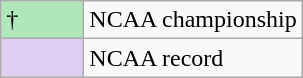<table class="wikitable">
<tr>
<td style="background:#afe6ba; width:3em;">†</td>
<td>NCAA championship</td>
</tr>
<tr>
<td style="background:#E0CEF2; width:1em"></td>
<td>NCAA record</td>
</tr>
</table>
